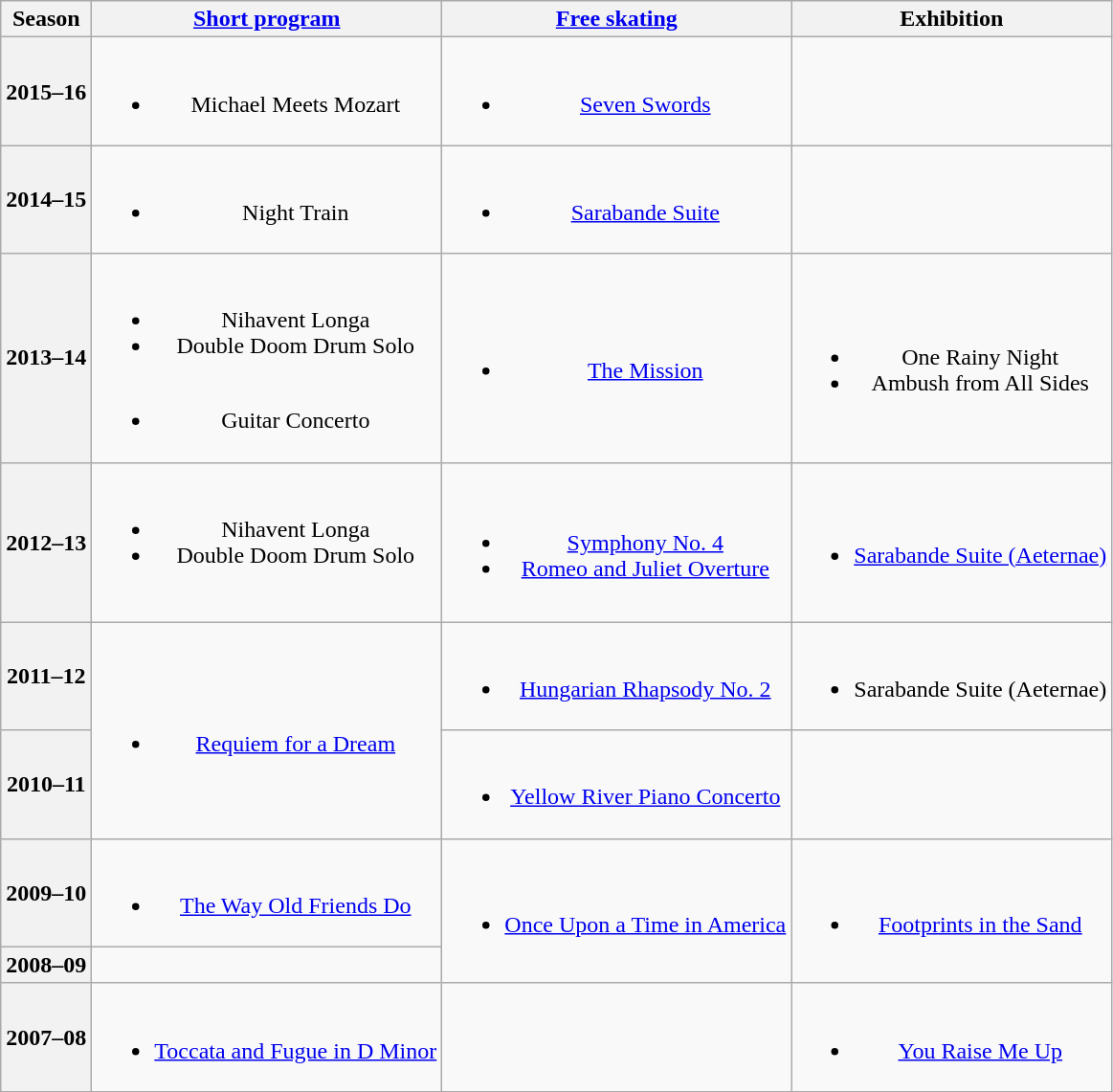<table class="wikitable" style="text-align:center">
<tr>
<th>Season</th>
<th><a href='#'>Short program</a></th>
<th><a href='#'>Free skating</a></th>
<th>Exhibition</th>
</tr>
<tr>
<th>2015–16 <br></th>
<td><br><ul><li>Michael Meets Mozart <br></li></ul></td>
<td><br><ul><li><a href='#'>Seven Swords</a> <br></li></ul></td>
<td></td>
</tr>
<tr>
<th>2014–15 <br></th>
<td><br><ul><li>Night Train</li></ul></td>
<td><br><ul><li><a href='#'>Sarabande Suite</a> <br></li></ul></td>
<td></td>
</tr>
<tr>
<th>2013–14 <br></th>
<td><br><ul><li>Nihavent Longa</li><li>Double Doom Drum Solo <br> <br></li></ul><ul><li>Guitar Concerto <br></li></ul></td>
<td><br><ul><li><a href='#'>The Mission</a> <br></li></ul></td>
<td><br><ul><li>One Rainy Night</li><li>Ambush from All Sides <br></li></ul></td>
</tr>
<tr>
<th>2012–13 <br></th>
<td><br><ul><li>Nihavent Longa</li><li>Double Doom Drum Solo <br> <br></li></ul></td>
<td><br><ul><li><a href='#'>Symphony No. 4</a> <br></li><li><a href='#'>Romeo and Juliet Overture</a> <br></li></ul></td>
<td><br><ul><li><a href='#'>Sarabande Suite (Aeternae)</a> <br></li></ul></td>
</tr>
<tr>
<th>2011–12 <br></th>
<td rowspan=2><br><ul><li><a href='#'>Requiem for a Dream</a> <br></li></ul></td>
<td><br><ul><li><a href='#'>Hungarian Rhapsody No. 2</a> <br></li></ul></td>
<td><br><ul><li>Sarabande Suite (Aeternae) <br></li></ul></td>
</tr>
<tr>
<th>2010–11 <br></th>
<td><br><ul><li><a href='#'>Yellow River Piano Concerto</a> <br></li></ul></td>
<td></td>
</tr>
<tr>
<th>2009–10 <br></th>
<td><br><ul><li><a href='#'>The Way Old Friends Do</a> <br></li></ul></td>
<td rowspan=2><br><ul><li><a href='#'>Once Upon a Time in America</a> <br></li></ul></td>
<td rowspan=2><br><ul><li><a href='#'>Footprints in the Sand</a> <br></li></ul></td>
</tr>
<tr>
<th>2008–09 <br></th>
<td></td>
</tr>
<tr>
<th>2007–08</th>
<td><br><ul><li><a href='#'>Toccata and Fugue in D Minor</a></li></ul></td>
<td></td>
<td><br><ul><li><a href='#'>You Raise Me Up</a></li></ul></td>
</tr>
</table>
